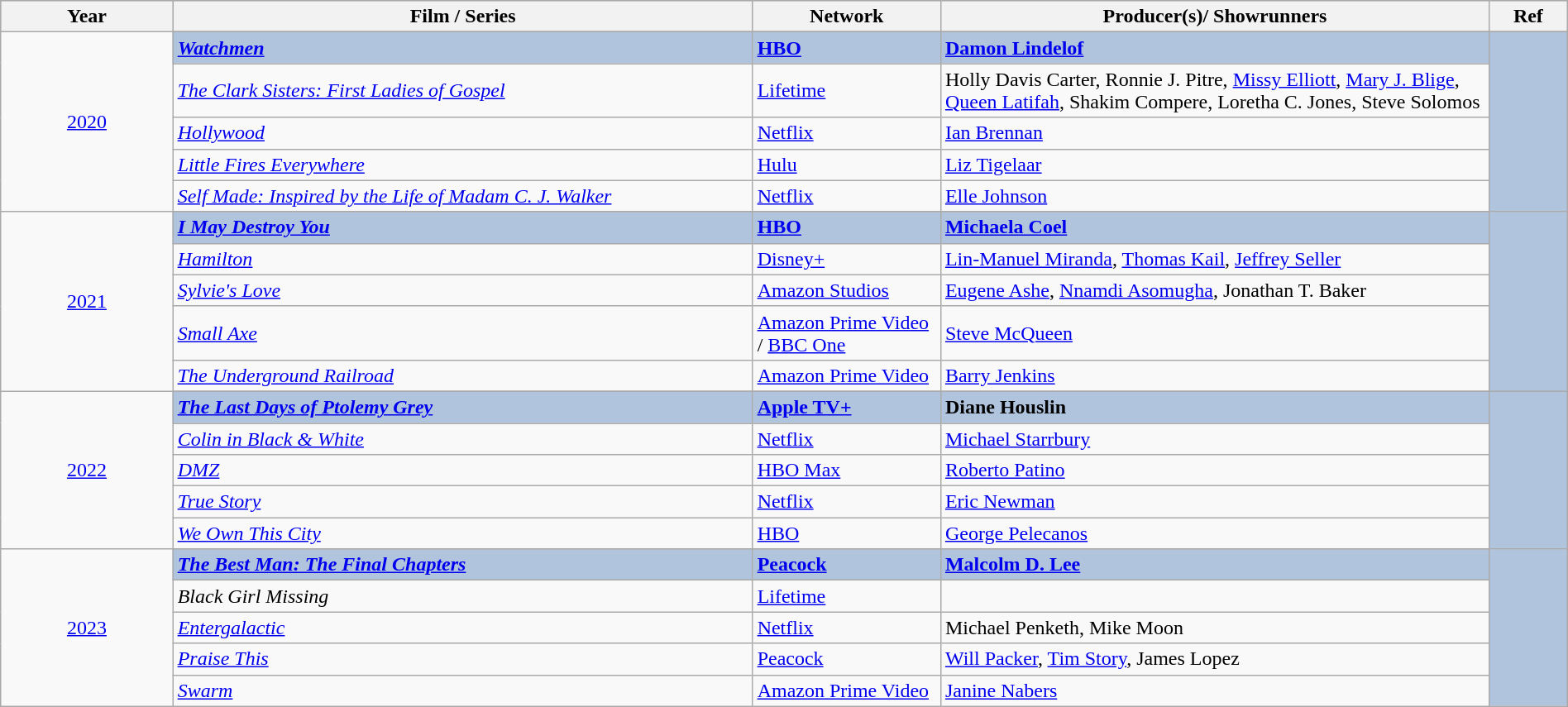<table class="wikitable" style="width:100%;">
<tr style="background:#bebebe;">
<th style="width:11%;">Year</th>
<th style="width:37%;">Film / Series</th>
<th style="width:12%;">Network</th>
<th style="width:35%;">Producer(s)/ Showrunners</th>
<th style="width:5%;">Ref</th>
</tr>
<tr>
<td rowspan="6" align="center"><a href='#'>2020</a></td>
</tr>
<tr style="background:#B0C4DE">
<td><strong><em><a href='#'>Watchmen</a></em></strong></td>
<td><strong><a href='#'>HBO</a></strong></td>
<td><strong><a href='#'>Damon Lindelof</a></strong></td>
<td rowspan="6" align="center"></td>
</tr>
<tr>
<td><em><a href='#'>The Clark Sisters: First Ladies of Gospel</a></em></td>
<td><a href='#'>Lifetime</a></td>
<td>Holly Davis Carter, Ronnie J. Pitre, <a href='#'>Missy Elliott</a>, <a href='#'>Mary J. Blige</a>, <a href='#'>Queen Latifah</a>, Shakim Compere, Loretha C. Jones, Steve Solomos</td>
</tr>
<tr>
<td><em><a href='#'>Hollywood</a></em></td>
<td><a href='#'>Netflix</a></td>
<td><a href='#'>Ian Brennan</a></td>
</tr>
<tr>
<td><em><a href='#'>Little Fires Everywhere</a></em></td>
<td><a href='#'>Hulu</a></td>
<td><a href='#'>Liz Tigelaar</a></td>
</tr>
<tr>
<td><em><a href='#'>Self Made: Inspired by the Life of Madam C. J. Walker</a> </em></td>
<td><a href='#'>Netflix</a></td>
<td><a href='#'>Elle Johnson</a></td>
</tr>
<tr>
<td rowspan="6" align="center"><a href='#'>2021</a></td>
</tr>
<tr style="background:#B0C4DE">
<td><strong><em><a href='#'>I May Destroy You</a></em></strong></td>
<td><strong><a href='#'>HBO</a></strong></td>
<td><strong><a href='#'>Michaela Coel</a></strong></td>
<td rowspan="6" align="center"></td>
</tr>
<tr>
<td><em><a href='#'>Hamilton</a></em></td>
<td><a href='#'>Disney+</a></td>
<td><a href='#'>Lin-Manuel Miranda</a>, <a href='#'>Thomas Kail</a>, <a href='#'>Jeffrey Seller</a></td>
</tr>
<tr>
<td><em><a href='#'>Sylvie's Love</a></em></td>
<td><a href='#'>Amazon Studios</a></td>
<td><a href='#'>Eugene Ashe</a>, <a href='#'>Nnamdi Asomugha</a>, Jonathan T. Baker</td>
</tr>
<tr>
<td><em><a href='#'>Small Axe</a></em></td>
<td><a href='#'>Amazon Prime Video</a> / <a href='#'>BBC One</a></td>
<td><a href='#'>Steve McQueen</a></td>
</tr>
<tr>
<td><em><a href='#'>The Underground Railroad</a></em></td>
<td><a href='#'>Amazon Prime Video</a></td>
<td><a href='#'>Barry Jenkins</a></td>
</tr>
<tr>
<td rowspan="6" align="center"><a href='#'>2022</a></td>
</tr>
<tr style="background:#B0C4DE">
<td><strong><em><a href='#'>The Last Days of Ptolemy Grey</a></em></strong></td>
<td><strong><a href='#'>Apple TV+</a></strong></td>
<td><strong>Diane Houslin</strong></td>
<td rowspan="6" align="center"></td>
</tr>
<tr>
<td><em><a href='#'>Colin in Black & White</a></em></td>
<td><a href='#'>Netflix</a></td>
<td><a href='#'>Michael Starrbury</a></td>
</tr>
<tr>
<td><em><a href='#'>DMZ</a></em></td>
<td><a href='#'>HBO Max</a></td>
<td><a href='#'>Roberto Patino</a></td>
</tr>
<tr>
<td><em><a href='#'>True Story</a></em></td>
<td><a href='#'>Netflix</a></td>
<td><a href='#'>Eric Newman</a></td>
</tr>
<tr>
<td><em><a href='#'>We Own This City</a></em></td>
<td><a href='#'>HBO</a></td>
<td><a href='#'>George Pelecanos</a></td>
</tr>
<tr>
<td rowspan="6" align="center"><a href='#'>2023</a></td>
</tr>
<tr style="background:#B0C4DE">
<td><strong><em><a href='#'>The Best Man: The Final Chapters</a></em></strong></td>
<td><strong><a href='#'>Peacock</a></strong></td>
<td><strong><a href='#'>Malcolm D. Lee</a></strong></td>
<td rowspan="6" align="center"></td>
</tr>
<tr>
<td><em>Black Girl Missing</em></td>
<td><a href='#'>Lifetime</a></td>
<td></td>
</tr>
<tr>
<td><em><a href='#'>Entergalactic</a></em></td>
<td><a href='#'>Netflix</a></td>
<td>Michael Penketh, Mike Moon</td>
</tr>
<tr>
<td><em><a href='#'>Praise This</a></em></td>
<td><a href='#'>Peacock</a></td>
<td><a href='#'>Will Packer</a>, <a href='#'>Tim Story</a>, James Lopez</td>
</tr>
<tr>
<td><em><a href='#'>Swarm</a></em></td>
<td><a href='#'>Amazon Prime Video</a></td>
<td><a href='#'>Janine Nabers</a></td>
</tr>
</table>
